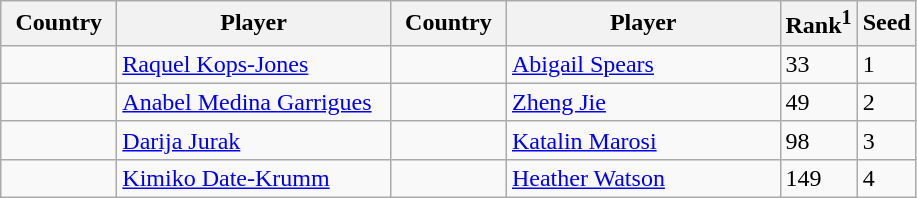<table class="sortable wikitable">
<tr>
<th width="70">Country</th>
<th width="175">Player</th>
<th width="70">Country</th>
<th width="175">Player</th>
<th>Rank<sup>1</sup></th>
<th>Seed</th>
</tr>
<tr>
<td></td>
<td><a href='#'>Raquel Kops-Jones</a></td>
<td></td>
<td><a href='#'>Abigail Spears</a></td>
<td>33</td>
<td>1</td>
</tr>
<tr>
<td></td>
<td><a href='#'>Anabel Medina Garrigues</a></td>
<td></td>
<td><a href='#'>Zheng Jie</a></td>
<td>49</td>
<td>2</td>
</tr>
<tr>
<td></td>
<td><a href='#'>Darija Jurak</a></td>
<td></td>
<td><a href='#'>Katalin Marosi</a></td>
<td>98</td>
<td>3</td>
</tr>
<tr>
<td></td>
<td><a href='#'>Kimiko Date-Krumm</a></td>
<td></td>
<td><a href='#'>Heather Watson</a></td>
<td>149</td>
<td>4</td>
</tr>
</table>
